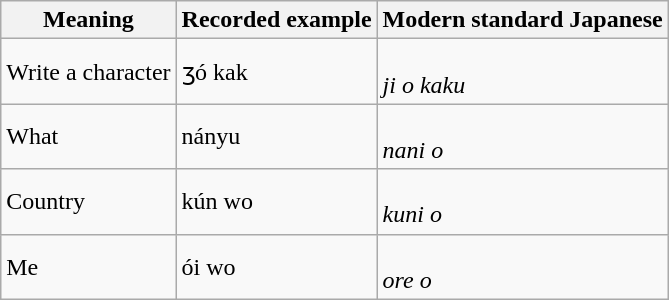<table class="wikitable">
<tr>
<th>Meaning</th>
<th>Recorded example</th>
<th>Modern standard Japanese</th>
</tr>
<tr>
<td>Write a character</td>
<td>ʒó kak</td>
<td><br><em>ji o kaku</em></td>
</tr>
<tr>
<td>What</td>
<td>nányu</td>
<td><br><em>nani o</em></td>
</tr>
<tr>
<td>Country</td>
<td>kún wo</td>
<td><br><em>kuni o</em></td>
</tr>
<tr>
<td>Me</td>
<td>ói wo</td>
<td><br><em>ore o</em></td>
</tr>
</table>
